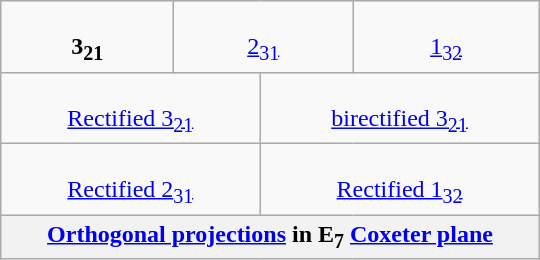<table class="wikitable" align="right" width="360" style="margin-left:1em;">
<tr align=center valign=top>
<td colspan=2><br><strong>3<sub>21</sub></strong><br></td>
<td colspan=2><br><a href='#'>2<sub>31</sub></a><br></td>
<td colspan=2><br><a href='#'>1<sub>32</sub></a><br></td>
</tr>
<tr align=center valign=top>
<td colspan=3><br><a href='#'>Rectified 3<sub>21</sub></a><br></td>
<td colspan=3><br><a href='#'>birectified 3<sub>21</sub></a><br></td>
</tr>
<tr align=center valign=top>
<td colspan=3><br><a href='#'>Rectified 2<sub>31</sub></a><br></td>
<td colspan=3 valign=center><br><a href='#'>Rectified 1<sub>32</sub></a><br></td>
</tr>
<tr valign="top">
<th colspan="6"><a href='#'>Orthogonal projections</a> in E<sub>7</sub> <a href='#'>Coxeter plane</a></th>
</tr>
</table>
